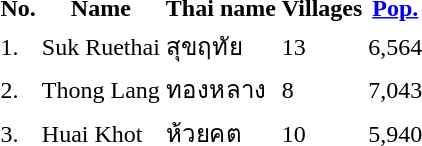<table>
<tr>
<th>No.</th>
<th>Name</th>
<th>Thai name</th>
<th>Villages</th>
<th><a href='#'>Pop.</a></th>
</tr>
<tr>
<td>1.</td>
<td>Suk Ruethai</td>
<td>สุขฤทัย</td>
<td>13</td>
<td>6,564</td>
<td></td>
</tr>
<tr>
<td>2.</td>
<td>Thong Lang</td>
<td>ทองหลาง</td>
<td>8</td>
<td>7,043</td>
<td></td>
</tr>
<tr>
<td>3.</td>
<td>Huai Khot</td>
<td>ห้วยคต</td>
<td>10</td>
<td>5,940</td>
<td></td>
</tr>
</table>
